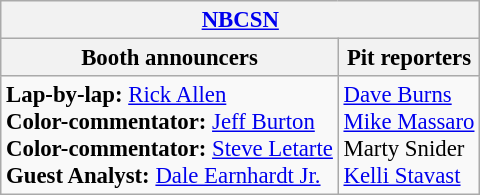<table class="wikitable" style="font-size: 95%;">
<tr>
<th colspan="2"><a href='#'>NBCSN</a></th>
</tr>
<tr>
<th>Booth announcers</th>
<th>Pit reporters</th>
</tr>
<tr>
<td><strong>Lap-by-lap:</strong> <a href='#'>Rick Allen</a><br><strong>Color-commentator:</strong> <a href='#'>Jeff Burton</a><br><strong>Color-commentator:</strong> <a href='#'>Steve Letarte</a><br><strong>Guest Analyst:</strong> <a href='#'>Dale Earnhardt Jr.</a></td>
<td><a href='#'>Dave Burns</a><br><a href='#'>Mike Massaro</a><br>Marty Snider<br><a href='#'>Kelli Stavast</a></td>
</tr>
</table>
